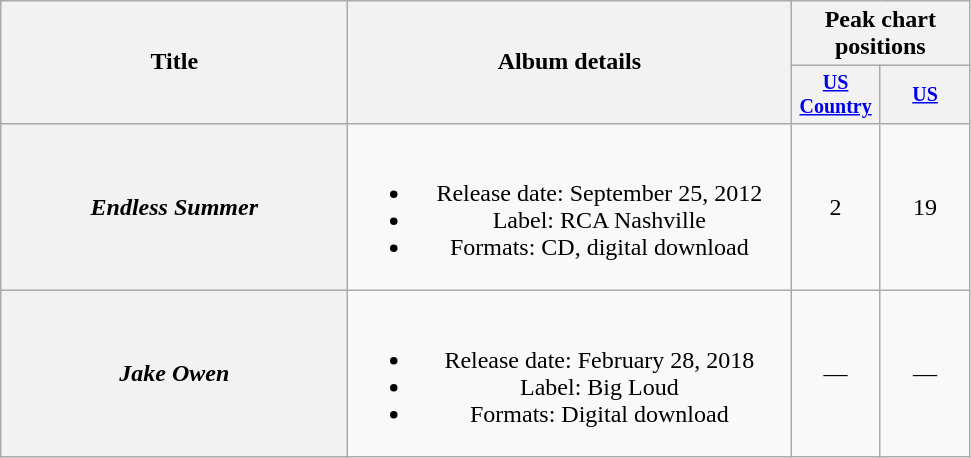<table class="wikitable plainrowheaders" style="text-align:center;">
<tr>
<th rowspan="2" style="width:14em;">Title</th>
<th rowspan="2" style="width:18em;">Album details</th>
<th colspan="2">Peak chart<br>positions</th>
</tr>
<tr style="font-size:smaller;">
<th style="width:4em;"><a href='#'>US Country</a><br></th>
<th style="width:4em;"><a href='#'>US</a><br></th>
</tr>
<tr>
<th scope="row"><em>Endless Summer</em></th>
<td><br><ul><li>Release date: September 25, 2012</li><li>Label: RCA Nashville</li><li>Formats: CD, digital download</li></ul></td>
<td>2</td>
<td>19</td>
</tr>
<tr>
<th scope="row"><em>Jake Owen</em></th>
<td><br><ul><li>Release date: February 28, 2018</li><li>Label: Big Loud</li><li>Formats: Digital download</li></ul></td>
<td>—</td>
<td>—</td>
</tr>
</table>
